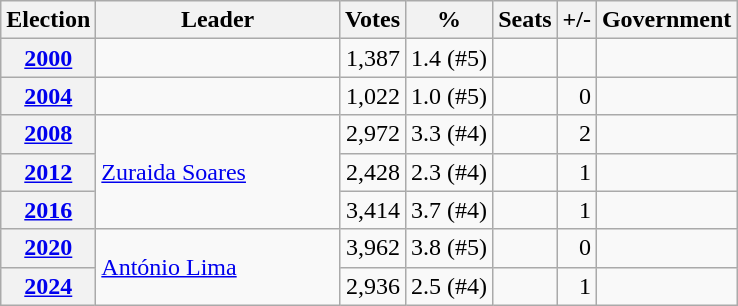<table class="wikitable" style="text-align:right;">
<tr>
<th>Election</th>
<th width="155px">Leader</th>
<th>Votes</th>
<th>%</th>
<th>Seats</th>
<th>+/-</th>
<th>Government</th>
</tr>
<tr>
<th><a href='#'>2000</a></th>
<td align="left"></td>
<td>1,387</td>
<td>1.4 (#5)</td>
<td></td>
<td></td>
<td></td>
</tr>
<tr>
<th><a href='#'>2004</a></th>
<td align=left></td>
<td>1,022</td>
<td>1.0 (#5)</td>
<td></td>
<td>0</td>
<td></td>
</tr>
<tr>
<th><a href='#'>2008</a></th>
<td rowspan="3" align=left><a href='#'>Zuraida Soares</a></td>
<td>2,972</td>
<td>3.3 (#4)</td>
<td></td>
<td>2</td>
<td></td>
</tr>
<tr>
<th><a href='#'>2012</a></th>
<td>2,428</td>
<td>2.3 (#4)</td>
<td></td>
<td>1</td>
<td></td>
</tr>
<tr>
<th><a href='#'>2016</a></th>
<td>3,414</td>
<td>3.7 (#4)</td>
<td></td>
<td>1</td>
<td></td>
</tr>
<tr>
<th><a href='#'>2020</a></th>
<td rowspan="2" align=left><a href='#'>António Lima</a></td>
<td>3,962</td>
<td>3.8 (#5)</td>
<td></td>
<td>0</td>
<td></td>
</tr>
<tr>
<th><a href='#'>2024</a></th>
<td>2,936</td>
<td>2.5 (#4)</td>
<td></td>
<td>1</td>
<td></td>
</tr>
</table>
